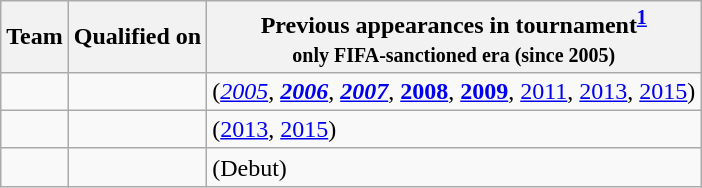<table class="wikitable sortable" style="text-align: left;">
<tr>
<th>Team</th>
<th>Qualified on</th>
<th>Previous appearances in tournament<sup><strong><a href='#'>1</a></strong></sup><br><small>only FIFA-sanctioned era (since 2005)</small></th>
</tr>
<tr>
<td></td>
<td></td>
<td> (<em><a href='#'>2005</a></em>, <strong><em><a href='#'>2006</a></em></strong>, <strong><em><a href='#'>2007</a></em></strong>, <strong><a href='#'>2008</a></strong>, <strong><a href='#'>2009</a></strong>, <a href='#'>2011</a>, <a href='#'>2013</a>, <a href='#'>2015</a>)</td>
</tr>
<tr>
<td></td>
<td></td>
<td> (<a href='#'>2013</a>, <a href='#'>2015</a>)</td>
</tr>
<tr>
<td></td>
<td></td>
<td> (Debut)</td>
</tr>
</table>
